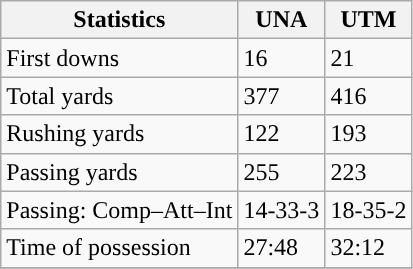<table class="wikitable" style="float: left;">
<tr>
<th>Statistics</th>
<th>UNA</th>
<th>UTM</th>
</tr>
<tr>
<td>First downs</td>
<td>16</td>
<td>21</td>
</tr>
<tr>
<td>Total yards</td>
<td>377</td>
<td>416</td>
</tr>
<tr>
<td>Rushing yards</td>
<td>122</td>
<td>193</td>
</tr>
<tr>
<td>Passing yards</td>
<td>255</td>
<td>223</td>
</tr>
<tr>
<td>Passing: Comp–Att–Int</td>
<td>14-33-3</td>
<td>18-35-2</td>
</tr>
<tr>
<td>Time of possession</td>
<td>27:48</td>
<td>32:12</td>
</tr>
<tr>
</tr>
</table>
